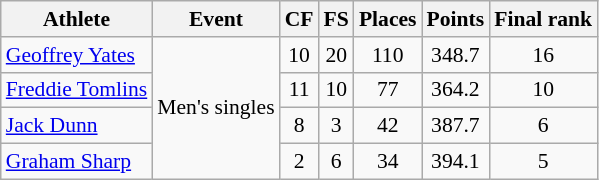<table class="wikitable" border="1" style="font-size:90%">
<tr>
<th>Athlete</th>
<th>Event</th>
<th>CF</th>
<th>FS</th>
<th>Places</th>
<th>Points</th>
<th>Final rank</th>
</tr>
<tr align=center>
<td align=left><a href='#'>Geoffrey Yates</a></td>
<td rowspan="4">Men's singles</td>
<td>10</td>
<td>20</td>
<td>110</td>
<td>348.7</td>
<td>16</td>
</tr>
<tr align=center>
<td align=left><a href='#'>Freddie Tomlins</a></td>
<td>11</td>
<td>10</td>
<td>77</td>
<td>364.2</td>
<td>10</td>
</tr>
<tr align=center>
<td align=left><a href='#'>Jack Dunn</a></td>
<td>8</td>
<td>3</td>
<td>42</td>
<td>387.7</td>
<td>6</td>
</tr>
<tr align=center>
<td align=left><a href='#'>Graham Sharp</a></td>
<td>2</td>
<td>6</td>
<td>34</td>
<td>394.1</td>
<td>5</td>
</tr>
</table>
